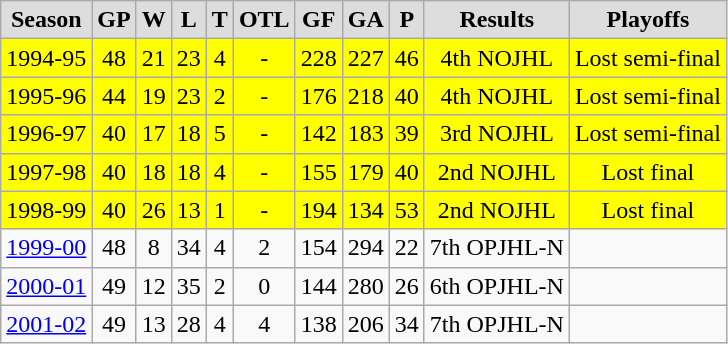<table class="wikitable">
<tr align="center"  bgcolor="#dddddd">
<td><strong>Season</strong></td>
<td><strong>GP</strong></td>
<td><strong>W</strong></td>
<td><strong>L</strong></td>
<td><strong>T</strong></td>
<td><strong>OTL</strong></td>
<td><strong>GF</strong></td>
<td><strong>GA</strong></td>
<td><strong>P</strong></td>
<td><strong>Results</strong></td>
<td><strong>Playoffs</strong></td>
</tr>
<tr align="center" bgcolor="#FFFF00">
<td>1994-95</td>
<td>48</td>
<td>21</td>
<td>23</td>
<td>4</td>
<td>-</td>
<td>228</td>
<td>227</td>
<td>46</td>
<td>4th NOJHL</td>
<td>Lost semi-final</td>
</tr>
<tr align="center" bgcolor="#FFFF00">
<td>1995-96</td>
<td>44</td>
<td>19</td>
<td>23</td>
<td>2</td>
<td>-</td>
<td>176</td>
<td>218</td>
<td>40</td>
<td>4th NOJHL</td>
<td>Lost semi-final</td>
</tr>
<tr align="center" bgcolor="#FFFF00">
<td>1996-97</td>
<td>40</td>
<td>17</td>
<td>18</td>
<td>5</td>
<td>-</td>
<td>142</td>
<td>183</td>
<td>39</td>
<td>3rd NOJHL</td>
<td>Lost semi-final</td>
</tr>
<tr align="center" bgcolor="#FFFF00">
<td>1997-98</td>
<td>40</td>
<td>18</td>
<td>18</td>
<td>4</td>
<td>-</td>
<td>155</td>
<td>179</td>
<td>40</td>
<td>2nd NOJHL</td>
<td>Lost final</td>
</tr>
<tr align="center" bgcolor="#FFFF00">
<td>1998-99</td>
<td>40</td>
<td>26</td>
<td>13</td>
<td>1</td>
<td>-</td>
<td>194</td>
<td>134</td>
<td>53</td>
<td>2nd NOJHL</td>
<td>Lost final</td>
</tr>
<tr align="center">
<td><a href='#'>1999-00</a></td>
<td>48</td>
<td>8</td>
<td>34</td>
<td>4</td>
<td>2</td>
<td>154</td>
<td>294</td>
<td>22</td>
<td>7th OPJHL-N</td>
<td></td>
</tr>
<tr align="center">
<td><a href='#'>2000-01</a></td>
<td>49</td>
<td>12</td>
<td>35</td>
<td>2</td>
<td>0</td>
<td>144</td>
<td>280</td>
<td>26</td>
<td>6th OPJHL-N</td>
<td></td>
</tr>
<tr align="center">
<td><a href='#'>2001-02</a></td>
<td>49</td>
<td>13</td>
<td>28</td>
<td>4</td>
<td>4</td>
<td>138</td>
<td>206</td>
<td>34</td>
<td>7th OPJHL-N</td>
<td></td>
</tr>
</table>
